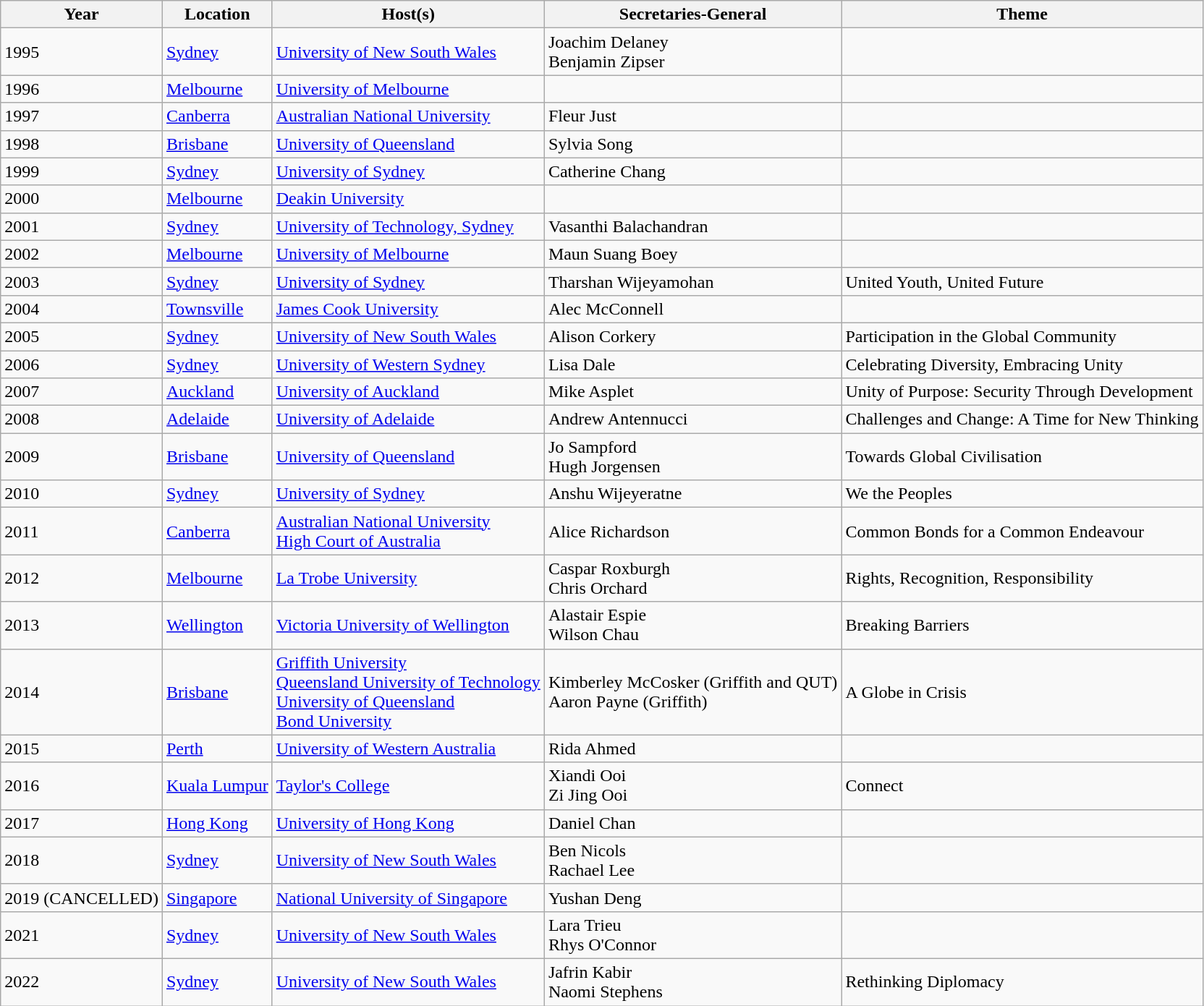<table class=wikitable>
<tr>
<th rowspan="1">Year</th>
<th rowspan="1">Location</th>
<th rowspan="1">Host(s)</th>
<th rowspan="1">Secretaries-General</th>
<th rowspan="1">Theme</th>
</tr>
<tr>
<td>1995</td>
<td><a href='#'>Sydney</a></td>
<td><a href='#'>University of New South Wales</a></td>
<td>Joachim Delaney<br>Benjamin Zipser</td>
<td></td>
</tr>
<tr>
<td>1996</td>
<td><a href='#'>Melbourne</a></td>
<td><a href='#'>University of Melbourne</a></td>
<td></td>
<td></td>
</tr>
<tr>
<td>1997</td>
<td><a href='#'>Canberra</a></td>
<td><a href='#'>Australian National University</a></td>
<td>Fleur Just</td>
<td></td>
</tr>
<tr>
<td>1998</td>
<td><a href='#'>Brisbane</a></td>
<td><a href='#'>University of Queensland</a></td>
<td>Sylvia Song</td>
<td></td>
</tr>
<tr>
<td>1999</td>
<td><a href='#'>Sydney</a></td>
<td><a href='#'>University of Sydney</a></td>
<td>Catherine Chang</td>
<td></td>
</tr>
<tr>
<td>2000</td>
<td><a href='#'>Melbourne</a></td>
<td><a href='#'>Deakin University</a></td>
<td></td>
<td></td>
</tr>
<tr>
<td>2001</td>
<td><a href='#'>Sydney</a></td>
<td><a href='#'>University of Technology, Sydney</a></td>
<td>Vasanthi Balachandran</td>
<td></td>
</tr>
<tr>
<td>2002</td>
<td><a href='#'>Melbourne</a></td>
<td><a href='#'>University of Melbourne</a></td>
<td>Maun Suang Boey</td>
<td></td>
</tr>
<tr>
<td>2003</td>
<td><a href='#'>Sydney</a></td>
<td><a href='#'>University of Sydney</a></td>
<td>Tharshan Wijeyamohan</td>
<td>United Youth, United Future</td>
</tr>
<tr>
<td>2004</td>
<td><a href='#'>Townsville</a></td>
<td><a href='#'>James Cook University</a></td>
<td>Alec McConnell</td>
<td></td>
</tr>
<tr>
<td>2005</td>
<td><a href='#'>Sydney</a></td>
<td><a href='#'>University of New South Wales</a></td>
<td>Alison Corkery</td>
<td>Participation in the Global Community</td>
</tr>
<tr>
<td>2006</td>
<td><a href='#'>Sydney</a></td>
<td><a href='#'>University of Western Sydney</a></td>
<td>Lisa Dale</td>
<td>Celebrating Diversity, Embracing Unity</td>
</tr>
<tr>
<td>2007</td>
<td><a href='#'>Auckland</a></td>
<td><a href='#'>University of Auckland</a></td>
<td>Mike Asplet</td>
<td>Unity of Purpose: Security Through Development</td>
</tr>
<tr>
<td>2008</td>
<td><a href='#'>Adelaide</a></td>
<td><a href='#'>University of Adelaide</a></td>
<td>Andrew Antennucci</td>
<td>Challenges and Change: A Time for New Thinking</td>
</tr>
<tr>
<td>2009</td>
<td><a href='#'>Brisbane</a></td>
<td><a href='#'>University of Queensland</a></td>
<td>Jo Sampford<br>Hugh Jorgensen</td>
<td>Towards Global Civilisation</td>
</tr>
<tr>
<td>2010</td>
<td><a href='#'>Sydney</a></td>
<td><a href='#'>University of Sydney</a></td>
<td>Anshu Wijeyeratne</td>
<td>We the Peoples</td>
</tr>
<tr>
<td>2011</td>
<td><a href='#'>Canberra</a></td>
<td><a href='#'>Australian National University</a><br><a href='#'>High Court of Australia</a></td>
<td>Alice Richardson</td>
<td>Common Bonds for a Common Endeavour</td>
</tr>
<tr>
<td>2012</td>
<td><a href='#'>Melbourne</a></td>
<td><a href='#'>La Trobe University</a></td>
<td>Caspar Roxburgh<br>Chris Orchard</td>
<td>Rights, Recognition, Responsibility</td>
</tr>
<tr>
<td>2013</td>
<td><a href='#'>Wellington</a></td>
<td><a href='#'>Victoria University of Wellington</a></td>
<td>Alastair Espie<br>Wilson Chau</td>
<td>Breaking Barriers</td>
</tr>
<tr>
<td>2014</td>
<td><a href='#'>Brisbane</a></td>
<td><a href='#'>Griffith University</a><br><a href='#'>Queensland University of Technology</a><br><a href='#'>University of Queensland</a><br><a href='#'>Bond University</a></td>
<td>Kimberley McCosker (Griffith and QUT)<br>Aaron Payne (Griffith)</td>
<td>A Globe in Crisis</td>
</tr>
<tr>
<td>2015</td>
<td><a href='#'>Perth</a></td>
<td><a href='#'>University of Western Australia</a></td>
<td>Rida Ahmed</td>
<td></td>
</tr>
<tr>
<td>2016</td>
<td><a href='#'>Kuala Lumpur</a></td>
<td><a href='#'>Taylor's College</a></td>
<td>Xiandi Ooi<br>Zi Jing Ooi</td>
<td>Connect</td>
</tr>
<tr>
<td>2017</td>
<td><a href='#'>Hong Kong</a></td>
<td><a href='#'>University of Hong Kong</a></td>
<td>Daniel Chan</td>
<td></td>
</tr>
<tr>
<td>2018</td>
<td><a href='#'>Sydney</a></td>
<td><a href='#'>University of New South Wales</a></td>
<td>Ben Nicols <br>Rachael Lee</td>
<td></td>
</tr>
<tr>
<td>2019 (CANCELLED)</td>
<td><a href='#'>Singapore</a></td>
<td><a href='#'>National University of Singapore</a></td>
<td>Yushan Deng</td>
<td></td>
</tr>
<tr>
<td>2021</td>
<td><a href='#'>Sydney</a></td>
<td><a href='#'>University of New South Wales</a></td>
<td>Lara Trieu <br>Rhys O'Connor</td>
<td></td>
</tr>
<tr>
<td>2022</td>
<td><a href='#'>Sydney</a></td>
<td><a href='#'>University of New South Wales</a></td>
<td>Jafrin Kabir <br>Naomi Stephens</td>
<td>Rethinking Diplomacy</td>
</tr>
</table>
